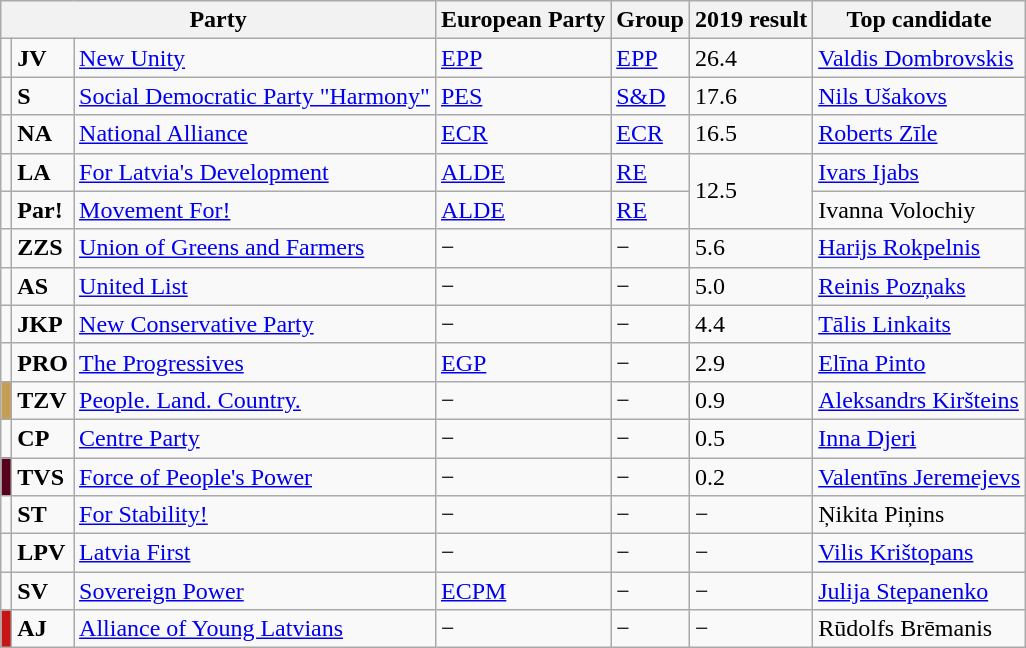<table class="wikitable">
<tr>
<th colspan="3">Party</th>
<th>European Party</th>
<th>Group</th>
<th>2019 result</th>
<th>Top candidate</th>
</tr>
<tr>
<td></td>
<td><strong>JV</strong></td>
<td><a href='#'>New Unity</a></td>
<td><a href='#'>EPP</a></td>
<td><a href='#'>EPP</a></td>
<td>26.4</td>
<td><a href='#'>Valdis Dombrovskis</a></td>
</tr>
<tr>
<td></td>
<td><strong>S</strong></td>
<td><a href='#'>Social Democratic Party "Harmony"</a></td>
<td><a href='#'>PES</a></td>
<td><a href='#'>S&D</a></td>
<td>17.6</td>
<td><a href='#'>Nils Ušakovs</a></td>
</tr>
<tr>
<td></td>
<td><strong>NA</strong></td>
<td><a href='#'>National Alliance</a></td>
<td><a href='#'>ECR</a></td>
<td><a href='#'>ECR</a></td>
<td>16.5</td>
<td><a href='#'>Roberts Zīle</a></td>
</tr>
<tr>
<td></td>
<td><strong>LA</strong></td>
<td><a href='#'>For Latvia's Development</a></td>
<td><a href='#'>ALDE</a></td>
<td><a href='#'>RE</a></td>
<td rowspan=2>12.5</td>
<td><a href='#'>Ivars Ijabs</a></td>
</tr>
<tr>
<td></td>
<td><strong>Par!</strong></td>
<td><a href='#'>Movement For!</a></td>
<td><a href='#'>ALDE</a></td>
<td><a href='#'>RE</a></td>
<td>Ivanna Volochiy</td>
</tr>
<tr>
<td></td>
<td><strong>ZZS</strong></td>
<td><a href='#'>Union of Greens and Farmers</a></td>
<td>−</td>
<td>−</td>
<td>5.6</td>
<td><a href='#'>Harijs Rokpelnis</a></td>
</tr>
<tr>
<td></td>
<td><strong>AS</strong></td>
<td><a href='#'>United List</a></td>
<td>−</td>
<td>−</td>
<td>5.0</td>
<td><a href='#'>Reinis Pozņaks</a></td>
</tr>
<tr>
<td></td>
<td><strong>JKP</strong></td>
<td><a href='#'>New Conservative Party</a></td>
<td>−</td>
<td>−</td>
<td>4.4</td>
<td><a href='#'>Tālis Linkaits</a></td>
</tr>
<tr>
<td></td>
<td><strong>PRO</strong></td>
<td><a href='#'>The Progressives</a></td>
<td><a href='#'>EGP</a></td>
<td>−</td>
<td>2.9</td>
<td><a href='#'>Elīna Pinto</a></td>
</tr>
<tr>
<td style="background:#C59D55;"></td>
<td><strong>TZV</strong></td>
<td><a href='#'>People. Land. Country.</a></td>
<td>−</td>
<td>−</td>
<td>0.9</td>
<td><a href='#'>Aleksandrs Kiršteins</a></td>
</tr>
<tr>
<td></td>
<td><strong>CP</strong></td>
<td><a href='#'>Centre Party</a></td>
<td>−</td>
<td>−</td>
<td>0.5</td>
<td><a href='#'>Inna Djeri</a></td>
</tr>
<tr>
<td style="background:#56021C;"></td>
<td><strong>TVS</strong></td>
<td><a href='#'>Force of People's Power</a></td>
<td>−</td>
<td>−</td>
<td>0.2</td>
<td><a href='#'>Valentīns Jeremejevs</a></td>
</tr>
<tr>
<td></td>
<td><strong>ST</strong></td>
<td><a href='#'>For Stability!</a></td>
<td>−</td>
<td>−</td>
<td>−</td>
<td>Ņikita Piņins</td>
</tr>
<tr>
<td></td>
<td><strong>LPV</strong></td>
<td><a href='#'>Latvia First</a></td>
<td>−</td>
<td>−</td>
<td>−</td>
<td><a href='#'>Vilis Krištopans</a></td>
</tr>
<tr>
<td></td>
<td><strong>SV</strong></td>
<td><a href='#'>Sovereign Power</a></td>
<td><a href='#'>ECPM</a></td>
<td>−</td>
<td>−</td>
<td><a href='#'>Julija Stepanenko</a></td>
</tr>
<tr>
<td style="background:#c71414;"></td>
<td><strong>AJ</strong></td>
<td><a href='#'>Alliance of Young Latvians</a></td>
<td>−</td>
<td>−</td>
<td>−</td>
<td>Rūdolfs Brēmanis</td>
</tr>
</table>
